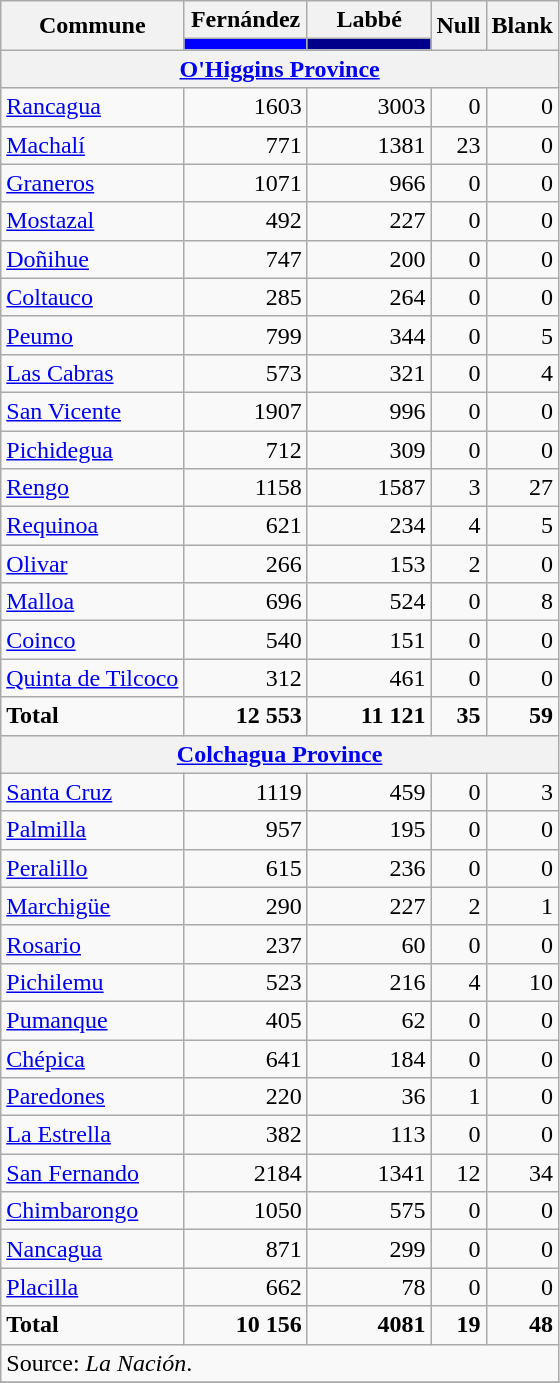<table class="wikitable">
<tr>
<th rowspan="2">Commune</th>
<th width="75">Fernández</th>
<th width="75">Labbé</th>
<th rowspan="2">Null</th>
<th rowspan="2">Blank</th>
</tr>
<tr>
<td bgcolor="blue"></td>
<td bgcolor="darkblue"></td>
</tr>
<tr>
<th colspan="5"><a href='#'>O'Higgins Province</a></th>
</tr>
<tr>
<td><a href='#'>Rancagua</a></td>
<td align="right">1603</td>
<td align="right">3003</td>
<td align="right">0</td>
<td align="right">0</td>
</tr>
<tr>
<td><a href='#'>Machalí</a></td>
<td align="right">771</td>
<td align="right">1381</td>
<td align="right">23</td>
<td align="right">0</td>
</tr>
<tr>
<td><a href='#'>Graneros</a></td>
<td align="right">1071</td>
<td align="right">966</td>
<td align="right">0</td>
<td align="right">0</td>
</tr>
<tr>
<td><a href='#'>Mostazal</a></td>
<td align="right">492</td>
<td align="right">227</td>
<td align="right">0</td>
<td align="right">0</td>
</tr>
<tr>
<td><a href='#'>Doñihue</a></td>
<td align="right">747</td>
<td align="right">200</td>
<td align="right">0</td>
<td align="right">0</td>
</tr>
<tr>
<td><a href='#'>Coltauco</a></td>
<td align="right">285</td>
<td align="right">264</td>
<td align="right">0</td>
<td align="right">0</td>
</tr>
<tr>
<td><a href='#'>Peumo</a></td>
<td align="right">799</td>
<td align="right">344</td>
<td align="right">0</td>
<td align="right">5</td>
</tr>
<tr>
<td><a href='#'>Las Cabras</a></td>
<td align="right">573</td>
<td align="right">321</td>
<td align="right">0</td>
<td align="right">4</td>
</tr>
<tr>
<td><a href='#'>San Vicente</a></td>
<td align="right">1907</td>
<td align="right">996</td>
<td align="right">0</td>
<td align="right">0</td>
</tr>
<tr>
<td><a href='#'>Pichidegua</a></td>
<td align="right">712</td>
<td align="right">309</td>
<td align="right">0</td>
<td align="right">0</td>
</tr>
<tr>
<td><a href='#'>Rengo</a></td>
<td align="right">1158</td>
<td align="right">1587</td>
<td align="right">3</td>
<td align="right">27</td>
</tr>
<tr>
<td><a href='#'>Requinoa</a></td>
<td align="right">621</td>
<td align="right">234</td>
<td align="right">4</td>
<td align="right">5</td>
</tr>
<tr>
<td><a href='#'>Olivar</a></td>
<td align="right">266</td>
<td align="right">153</td>
<td align="right">2</td>
<td align="right">0</td>
</tr>
<tr>
<td><a href='#'>Malloa</a></td>
<td align="right">696</td>
<td align="right">524</td>
<td align="right">0</td>
<td align="right">8</td>
</tr>
<tr>
<td><a href='#'>Coinco</a></td>
<td align="right">540</td>
<td align="right">151</td>
<td align="right">0</td>
<td align="right">0</td>
</tr>
<tr>
<td><a href='#'>Quinta de Tilcoco</a></td>
<td align="right">312</td>
<td align="right">461</td>
<td align="right">0</td>
<td align="right">0</td>
</tr>
<tr>
<td><strong>Total</strong></td>
<td align="right"><strong>12 553</strong></td>
<td align="right"><strong>11 121</strong></td>
<td align="right"><strong>35</strong></td>
<td align="right"><strong>59</strong></td>
</tr>
<tr>
<th colspan="5"><a href='#'>Colchagua Province</a></th>
</tr>
<tr>
<td><a href='#'>Santa Cruz</a></td>
<td align="right">1119</td>
<td align="right">459</td>
<td align="right">0</td>
<td align="right">3</td>
</tr>
<tr>
<td><a href='#'>Palmilla</a></td>
<td align="right">957</td>
<td align="right">195</td>
<td align="right">0</td>
<td align="right">0</td>
</tr>
<tr>
<td><a href='#'>Peralillo</a></td>
<td align="right">615</td>
<td align="right">236</td>
<td align="right">0</td>
<td align="right">0</td>
</tr>
<tr>
<td><a href='#'>Marchigüe</a></td>
<td align="right">290</td>
<td align="right">227</td>
<td align="right">2</td>
<td align="right">1</td>
</tr>
<tr>
<td><a href='#'>Rosario</a></td>
<td align="right">237</td>
<td align="right">60</td>
<td align="right">0</td>
<td align="right">0</td>
</tr>
<tr>
<td><a href='#'>Pichilemu</a></td>
<td align="right">523</td>
<td align="right">216</td>
<td align="right">4</td>
<td align="right">10</td>
</tr>
<tr>
<td><a href='#'>Pumanque</a></td>
<td align="right">405</td>
<td align="right">62</td>
<td align="right">0</td>
<td align="right">0</td>
</tr>
<tr>
<td><a href='#'>Chépica</a></td>
<td align="right">641</td>
<td align="right">184</td>
<td align="right">0</td>
<td align="right">0</td>
</tr>
<tr>
<td><a href='#'>Paredones</a></td>
<td align="right">220</td>
<td align="right">36</td>
<td align="right">1</td>
<td align="right">0</td>
</tr>
<tr>
<td><a href='#'>La Estrella</a></td>
<td align="right">382</td>
<td align="right">113</td>
<td align="right">0</td>
<td align="right">0</td>
</tr>
<tr>
<td><a href='#'>San Fernando</a></td>
<td align="right">2184</td>
<td align="right">1341</td>
<td align="right">12</td>
<td align="right">34</td>
</tr>
<tr>
<td><a href='#'>Chimbarongo</a></td>
<td align="right">1050</td>
<td align="right">575</td>
<td align="right">0</td>
<td align="right">0</td>
</tr>
<tr>
<td><a href='#'>Nancagua</a></td>
<td align="right">871</td>
<td align="right">299</td>
<td align="right">0</td>
<td align="right">0</td>
</tr>
<tr>
<td><a href='#'>Placilla</a></td>
<td align="right">662</td>
<td align="right">78</td>
<td align="right">0</td>
<td align="right">0</td>
</tr>
<tr>
<td><strong>Total</strong></td>
<td align="right"><strong>10 156</strong></td>
<td align="right"><strong>4081</strong></td>
<td align="right"><strong>19</strong></td>
<td align="right"><strong>48</strong></td>
</tr>
<tr>
<td colspan="7">Source: <em>La Nación</em>.</td>
</tr>
<tr>
</tr>
</table>
